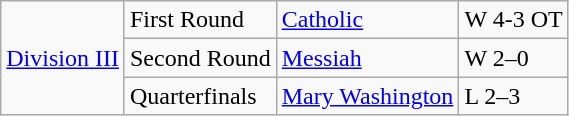<table class="wikitable">
<tr>
<td rowspan="3"><a href='#'>Division III</a></td>
<td>First Round</td>
<td><a href='#'>Catholic</a></td>
<td>W 4-3 OT</td>
</tr>
<tr>
<td>Second Round</td>
<td><a href='#'>Messiah</a></td>
<td>W 2–0</td>
</tr>
<tr>
<td>Quarterfinals</td>
<td><a href='#'>Mary Washington</a></td>
<td>L 2–3</td>
</tr>
</table>
